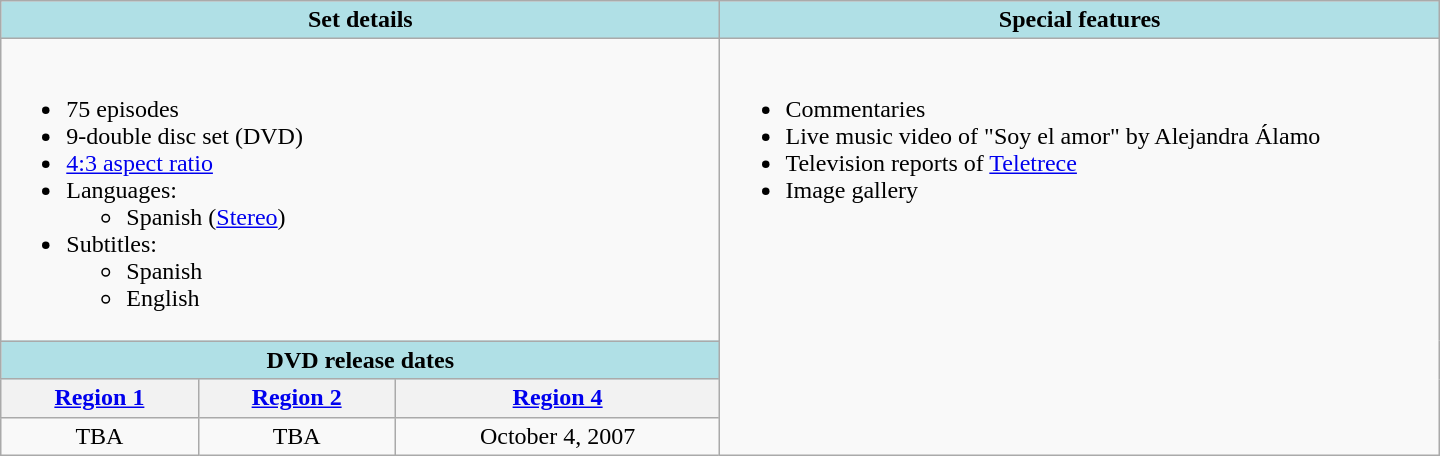<table class="wikitable" style="width:60em;">
<tr>
<th style="background-color:#B0E0E6;" scope="col" colspan="3" width="50%">Set details</th>
<th style="background-color:#B0E0E6;" scope="col" width="50%">Special features</th>
</tr>
<tr>
<td valign="top" colspan="3" scope="row"><br><ul><li>75 episodes</li><li>9-double disc set (DVD)</li><li><a href='#'>4:3 aspect ratio</a></li><li>Languages:<ul><li>Spanish (<a href='#'>Stereo</a>)</li></ul></li><li>Subtitles:<ul><li>Spanish</li><li>English</li></ul></li></ul></td>
<td valign="top" rowspan="4" scope="row"><br><ul><li>Commentaries</li><li>Live music video of "Soy el amor" by Alejandra Álamo</li><li>Television reports of <a href='#'>Teletrece</a></li><li>Image gallery</li></ul></td>
</tr>
<tr>
<th style="background-color:#B0E0E6;" scope="col" colspan="3">DVD release dates</th>
</tr>
<tr>
<th scope="col"><a href='#'>Region 1</a></th>
<th scope="col"><a href='#'>Region 2</a></th>
<th scope="col"><a href='#'>Region 4</a></th>
</tr>
<tr>
<td scope="row" align="center">TBA</td>
<td scope="row" align="center">TBA</td>
<td scope="row" align="center">October 4, 2007</td>
</tr>
</table>
